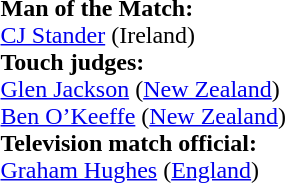<table style="width:100%">
<tr>
<td><br><strong>Man of the Match:</strong>
<br><a href='#'>CJ Stander</a> (Ireland)<br><strong>Touch judges:</strong>
<br><a href='#'>Glen Jackson</a> (<a href='#'>New Zealand</a>)
<br><a href='#'>Ben O’Keeffe</a> (<a href='#'>New Zealand</a>)
<br><strong>Television match official:</strong>
<br><a href='#'>Graham Hughes</a> (<a href='#'>England</a>)</td>
</tr>
</table>
